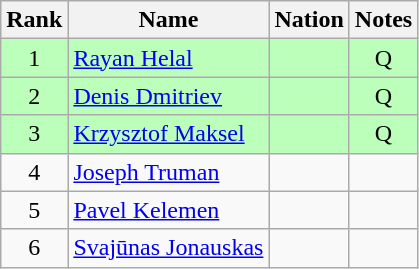<table class="wikitable sortable" style="text-align:center">
<tr>
<th>Rank</th>
<th>Name</th>
<th>Nation</th>
<th>Notes</th>
</tr>
<tr bgcolor=bbffbb>
<td>1</td>
<td align=left><a href='#'>Rayan Helal</a></td>
<td align=left></td>
<td>Q</td>
</tr>
<tr bgcolor=bbffbb>
<td>2</td>
<td align=left><a href='#'>Denis Dmitriev</a></td>
<td align=left></td>
<td>Q</td>
</tr>
<tr bgcolor=bbffbb>
<td>3</td>
<td align=left><a href='#'>Krzysztof Maksel</a></td>
<td align=left></td>
<td>Q</td>
</tr>
<tr>
<td>4</td>
<td align=left><a href='#'>Joseph Truman</a></td>
<td align=left></td>
<td></td>
</tr>
<tr>
<td>5</td>
<td align=left><a href='#'>Pavel Kelemen</a></td>
<td align=left></td>
<td></td>
</tr>
<tr>
<td>6</td>
<td align=left><a href='#'>Svajūnas Jonauskas</a></td>
<td align=left></td>
<td></td>
</tr>
</table>
